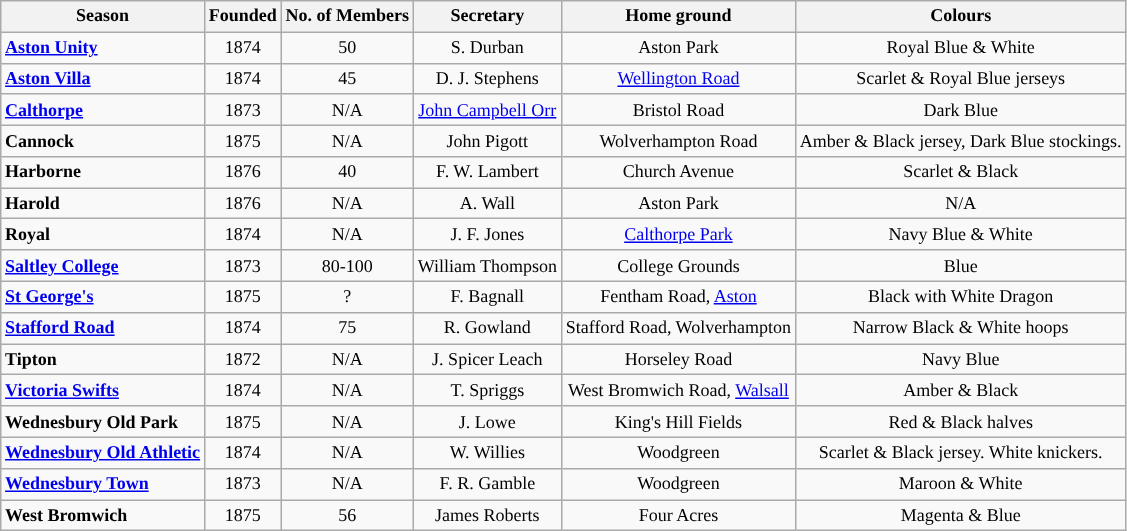<table class="wikitable" style="text-align: center; font-size: 12px">
<tr>
<th>Season</th>
<th>Founded</th>
<th>No. of Members</th>
<th>Secretary</th>
<th>Home ground</th>
<th>Colours</th>
</tr>
<tr>
<td style="text-align: left"><strong><a href='#'>Aston Unity</a></strong></td>
<td>1874</td>
<td>50</td>
<td>S. Durban</td>
<td>Aston Park</td>
<td>Royal Blue & White</td>
</tr>
<tr>
<td style="text-align: left"><strong><a href='#'>Aston Villa</a></strong></td>
<td>1874</td>
<td>45</td>
<td>D. J. Stephens</td>
<td><a href='#'>Wellington Road</a></td>
<td>Scarlet & Royal Blue jerseys</td>
</tr>
<tr>
<td style="text-align: left"><strong><a href='#'>Calthorpe</a></strong></td>
<td>1873</td>
<td>N/A</td>
<td><a href='#'>John Campbell Orr</a></td>
<td>Bristol Road</td>
<td>Dark Blue</td>
</tr>
<tr>
<td style="text-align: left"><strong>Cannock</strong></td>
<td>1875</td>
<td>N/A</td>
<td>John Pigott</td>
<td>Wolverhampton Road</td>
<td>Amber & Black jersey, Dark Blue stockings.</td>
</tr>
<tr>
<td style="text-align: left"><strong>Harborne</strong></td>
<td>1876</td>
<td>40</td>
<td>F. W. Lambert</td>
<td>Church Avenue</td>
<td>Scarlet & Black</td>
</tr>
<tr>
<td style="text-align: left"><strong>Harold</strong></td>
<td>1876</td>
<td>N/A</td>
<td>A. Wall</td>
<td>Aston Park</td>
<td>N/A</td>
</tr>
<tr>
<td style="text-align: left"><strong>Royal</strong></td>
<td>1874</td>
<td>N/A</td>
<td>J. F. Jones</td>
<td><a href='#'>Calthorpe Park</a></td>
<td>Navy Blue & White</td>
</tr>
<tr>
<td style="text-align: left"><strong><a href='#'>Saltley College</a></strong></td>
<td>1873</td>
<td>80-100</td>
<td>William Thompson</td>
<td>College Grounds</td>
<td>Blue</td>
</tr>
<tr>
<td style="text-align: left"><strong><a href='#'>St George's</a></strong></td>
<td>1875</td>
<td>?</td>
<td>F. Bagnall</td>
<td>Fentham Road, <a href='#'>Aston</a></td>
<td>Black with White Dragon</td>
</tr>
<tr>
<td style="text-align: left"><strong><a href='#'>Stafford Road</a></strong></td>
<td>1874</td>
<td>75</td>
<td>R. Gowland</td>
<td>Stafford Road, Wolverhampton</td>
<td>Narrow Black & White hoops</td>
</tr>
<tr>
<td style="text-align: left"><strong>Tipton</strong></td>
<td>1872</td>
<td>N/A</td>
<td>J. Spicer Leach</td>
<td>Horseley Road</td>
<td>Navy Blue</td>
</tr>
<tr>
<td style="text-align: left"><strong><a href='#'>Victoria Swifts</a></strong></td>
<td>1874</td>
<td>N/A</td>
<td>T. Spriggs</td>
<td>West Bromwich Road, <a href='#'>Walsall</a></td>
<td>Amber & Black</td>
</tr>
<tr>
<td style="text-align: left"><strong>Wednesbury Old Park</strong></td>
<td>1875</td>
<td>N/A</td>
<td>J. Lowe</td>
<td>King's Hill Fields</td>
<td>Red & Black halves</td>
</tr>
<tr>
<td style="text-align: left"><strong><a href='#'>Wednesbury Old Athletic</a></strong></td>
<td>1874</td>
<td>N/A</td>
<td>W. Willies</td>
<td>Woodgreen</td>
<td>Scarlet & Black jersey. White knickers.</td>
</tr>
<tr>
<td style="text-align: left"><strong><a href='#'>Wednesbury Town</a></strong></td>
<td>1873</td>
<td>N/A</td>
<td>F. R. Gamble</td>
<td>Woodgreen</td>
<td>Maroon & White</td>
</tr>
<tr>
<td style="text-align: left"><strong>West Bromwich</strong></td>
<td>1875</td>
<td>56</td>
<td>James Roberts</td>
<td>Four Acres</td>
<td>Magenta & Blue</td>
</tr>
</table>
